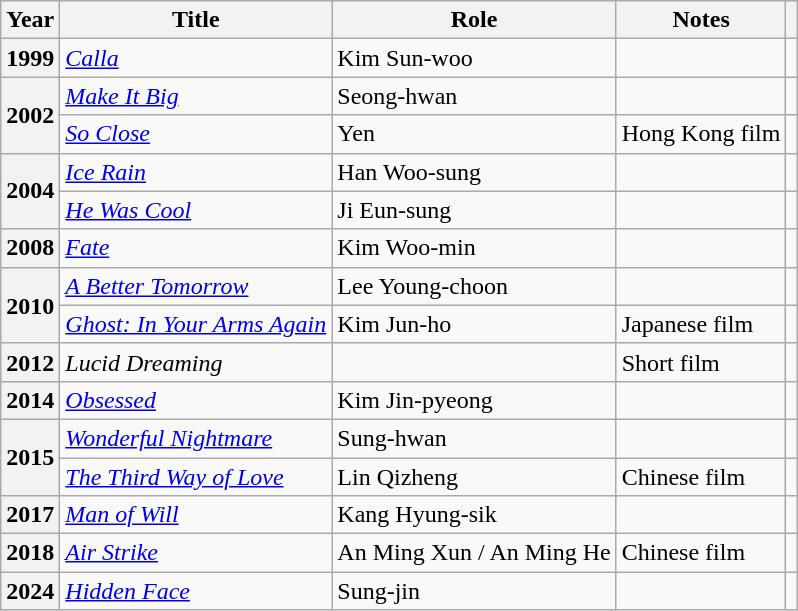<table class="wikitable sortable plainrowheaders">
<tr>
<th scope="col">Year</th>
<th scope="col">Title</th>
<th scope="col">Role</th>
<th scope="col">Notes</th>
<th scope="col" class="unsortable"></th>
</tr>
<tr>
<th scope="row">1999</th>
<td><em><a href='#'>Calla</a></em></td>
<td>Kim Sun-woo</td>
<td></td>
<td></td>
</tr>
<tr>
<th scope="row" rowspan=2>2002</th>
<td><em><a href='#'>Make It Big</a></em></td>
<td>Seong-hwan</td>
<td></td>
<td></td>
</tr>
<tr>
<td><em><a href='#'>So Close</a></em></td>
<td>Yen</td>
<td>Hong Kong film</td>
<td></td>
</tr>
<tr>
<th scope="row" rowspan=2>2004</th>
<td><em><a href='#'>Ice Rain</a></em></td>
<td>Han Woo-sung</td>
<td></td>
<td></td>
</tr>
<tr>
<td><em><a href='#'>He Was Cool</a></em></td>
<td>Ji Eun-sung</td>
<td></td>
<td></td>
</tr>
<tr>
<th scope="row">2008</th>
<td><em><a href='#'>Fate</a></em></td>
<td>Kim Woo-min</td>
<td></td>
<td></td>
</tr>
<tr>
<th scope="row" rowspan=2>2010</th>
<td><em><a href='#'>A Better Tomorrow</a></em></td>
<td>Lee Young-choon</td>
<td></td>
<td></td>
</tr>
<tr>
<td><em><a href='#'>Ghost: In Your Arms Again</a></em></td>
<td>Kim Jun-ho</td>
<td>Japanese film</td>
<td></td>
</tr>
<tr>
<th scope="row">2012</th>
<td><em>Lucid Dreaming</em></td>
<td></td>
<td>Short film</td>
<td></td>
</tr>
<tr>
<th scope="row">2014</th>
<td><em><a href='#'>Obsessed</a></em></td>
<td>Kim Jin-pyeong</td>
<td></td>
<td></td>
</tr>
<tr>
<th scope="row" rowspan=2>2015</th>
<td><em><a href='#'>Wonderful Nightmare</a></em></td>
<td>Sung-hwan</td>
<td></td>
<td></td>
</tr>
<tr>
<td><em><a href='#'>The Third Way of Love</a></em></td>
<td>Lin Qizheng</td>
<td>Chinese film</td>
<td></td>
</tr>
<tr>
<th scope="row">2017</th>
<td><em><a href='#'>Man of Will</a></em></td>
<td>Kang Hyung-sik</td>
<td></td>
<td></td>
</tr>
<tr>
<th scope="row">2018</th>
<td><em><a href='#'>Air Strike</a></em></td>
<td>An Ming Xun / An Ming He</td>
<td>Chinese film</td>
<td></td>
</tr>
<tr>
<th scope="row">2024</th>
<td><em><a href='#'>Hidden Face</a></em></td>
<td>Sung-jin</td>
<td></td>
<td></td>
</tr>
</table>
